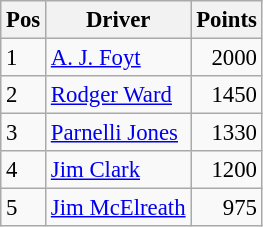<table class="wikitable" style="font-size: 95%;">
<tr>
<th>Pos</th>
<th>Driver</th>
<th>Points</th>
</tr>
<tr>
<td>1</td>
<td> <a href='#'>A. J. Foyt</a></td>
<td align="right">2000</td>
</tr>
<tr>
<td>2</td>
<td> <a href='#'>Rodger Ward</a></td>
<td align="right">1450</td>
</tr>
<tr>
<td>3</td>
<td> <a href='#'>Parnelli Jones</a></td>
<td align="right">1330</td>
</tr>
<tr>
<td>4</td>
<td> <a href='#'>Jim Clark</a></td>
<td align="right">1200</td>
</tr>
<tr>
<td>5</td>
<td> <a href='#'>Jim McElreath</a></td>
<td align="right">975</td>
</tr>
</table>
